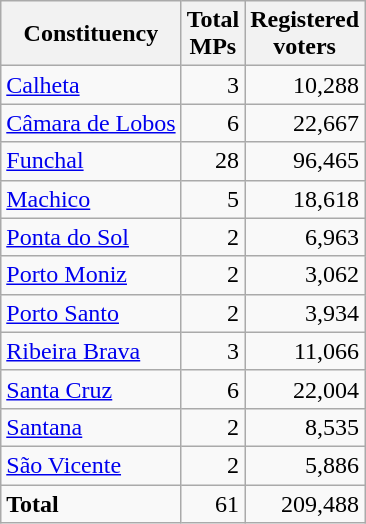<table class="wikitable sortable" style="text-align:right">
<tr>
<th>Constituency</th>
<th>Total <br>MPs</th>
<th>Registered<br>voters</th>
</tr>
<tr>
<td align="left"><a href='#'>Calheta</a></td>
<td>3</td>
<td>10,288</td>
</tr>
<tr>
<td align="left"><a href='#'>Câmara de Lobos</a></td>
<td>6</td>
<td>22,667</td>
</tr>
<tr>
<td align="left"><a href='#'>Funchal</a></td>
<td>28</td>
<td>96,465</td>
</tr>
<tr>
<td align="left"><a href='#'>Machico</a></td>
<td>5</td>
<td>18,618</td>
</tr>
<tr>
<td align="left"><a href='#'>Ponta do Sol</a></td>
<td>2</td>
<td>6,963</td>
</tr>
<tr>
<td align="left"><a href='#'>Porto Moniz</a></td>
<td>2</td>
<td>3,062</td>
</tr>
<tr>
<td align="left"><a href='#'>Porto Santo</a></td>
<td>2</td>
<td>3,934</td>
</tr>
<tr>
<td align="left"><a href='#'>Ribeira Brava</a></td>
<td>3</td>
<td>11,066</td>
</tr>
<tr>
<td align="left"><a href='#'>Santa Cruz</a></td>
<td>6</td>
<td>22,004</td>
</tr>
<tr>
<td align="left"><a href='#'>Santana</a></td>
<td>2</td>
<td>8,535</td>
</tr>
<tr>
<td align="left"><a href='#'>São Vicente</a></td>
<td>2</td>
<td>5,886</td>
</tr>
<tr>
<td align="left"><strong>Total</strong></td>
<td>61</td>
<td>209,488</td>
</tr>
</table>
